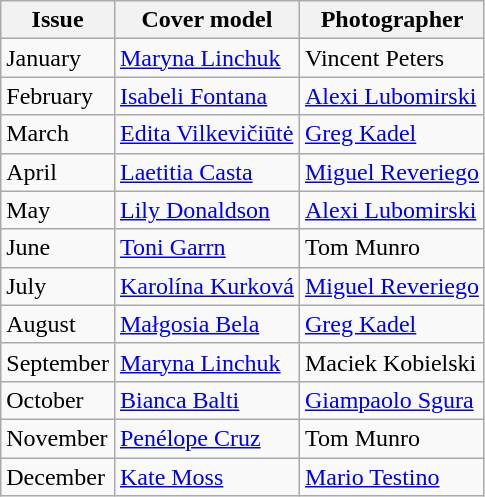<table class="wikitable">
<tr>
<th>Issue</th>
<th>Cover model</th>
<th>Photographer</th>
</tr>
<tr>
<td>January</td>
<td><a href='#'>Maryna Linchuk</a></td>
<td>Vincent Peters</td>
</tr>
<tr>
<td>February</td>
<td><a href='#'>Isabeli Fontana</a></td>
<td><a href='#'>Alexi Lubomirski</a></td>
</tr>
<tr>
<td>March</td>
<td><a href='#'>Edita Vilkevičiūtė</a></td>
<td><a href='#'>Greg Kadel</a></td>
</tr>
<tr>
<td>April</td>
<td><a href='#'>Laetitia Casta</a></td>
<td><a href='#'>Miguel Reveriego</a></td>
</tr>
<tr>
<td>May</td>
<td><a href='#'>Lily Donaldson</a></td>
<td><a href='#'>Alexi Lubomirski</a></td>
</tr>
<tr>
<td>June</td>
<td><a href='#'>Toni Garrn</a></td>
<td>Tom Munro</td>
</tr>
<tr>
<td>July</td>
<td><a href='#'>Karolína Kurková</a></td>
<td><a href='#'>Miguel Reveriego</a></td>
</tr>
<tr>
<td>August</td>
<td><a href='#'>Małgosia Bela</a></td>
<td><a href='#'>Greg Kadel</a></td>
</tr>
<tr>
<td>September</td>
<td><a href='#'>Maryna Linchuk</a></td>
<td>Maciek Kobielski</td>
</tr>
<tr>
<td>October</td>
<td><a href='#'>Bianca Balti</a></td>
<td><a href='#'>Giampaolo Sgura</a></td>
</tr>
<tr>
<td>November</td>
<td><a href='#'>Penélope Cruz</a></td>
<td>Tom Munro</td>
</tr>
<tr>
<td>December</td>
<td><a href='#'>Kate Moss</a></td>
<td><a href='#'>Mario Testino</a></td>
</tr>
</table>
